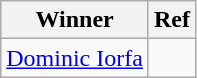<table class="wikitable">
<tr>
<th align="center">Winner</th>
<th align="center">Ref</th>
</tr>
<tr>
<td> <a href='#'>Dominic Iorfa</a></td>
<td align="center"></td>
</tr>
</table>
